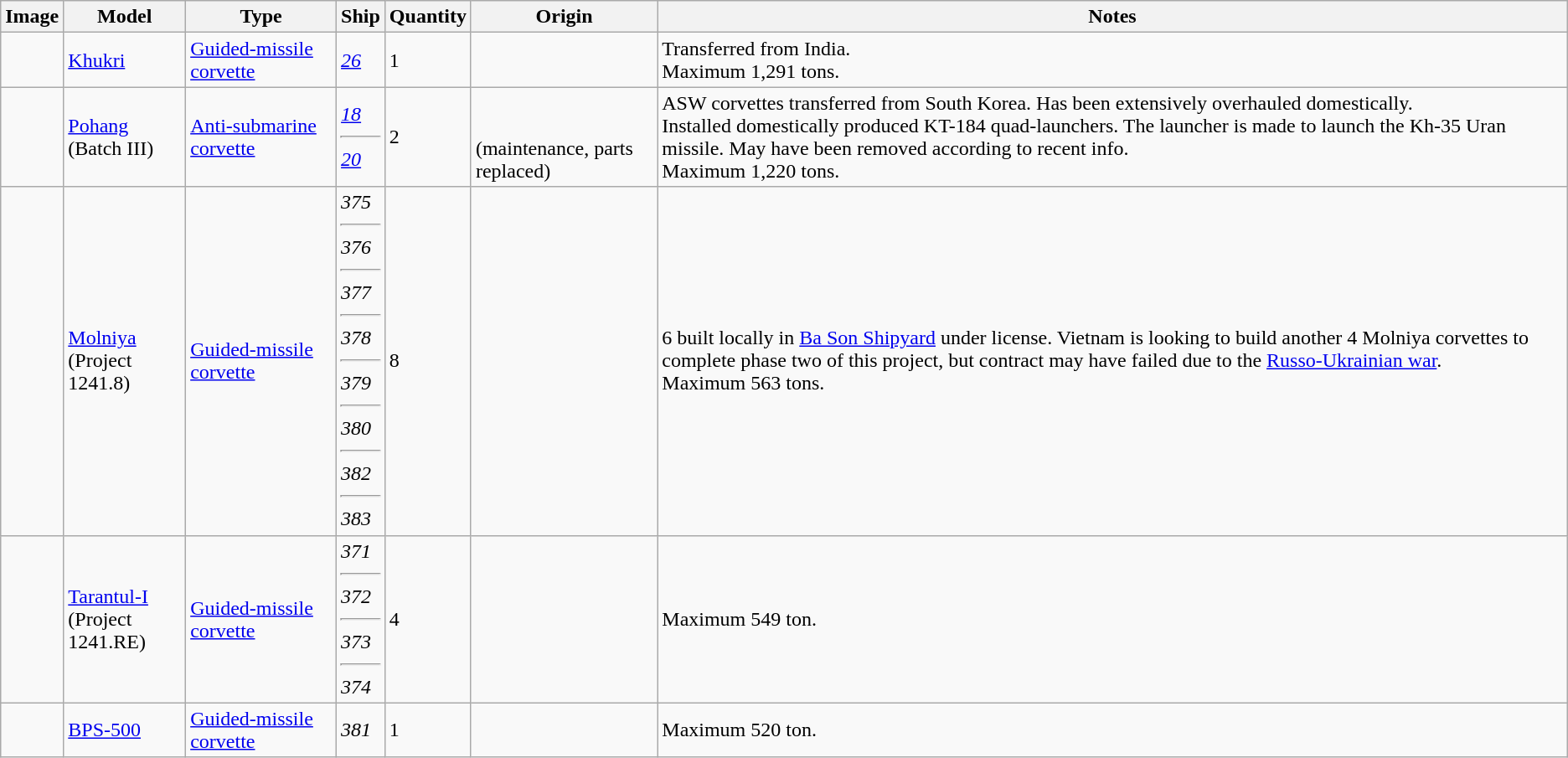<table class="wikitable">
<tr>
<th>Image</th>
<th>Model</th>
<th>Type</th>
<th>Ship</th>
<th>Quantity</th>
<th>Origin</th>
<th>Notes</th>
</tr>
<tr>
<td></td>
<td><a href='#'>Khukri</a></td>
<td><a href='#'>Guided-missile corvette</a></td>
<td><a href='#'><em>26</em></a></td>
<td>1</td>
<td></td>
<td>Transferred from India.<br>Maximum 1,291 tons.</td>
</tr>
<tr>
<td></td>
<td><a href='#'>Pohang</a><br>(Batch III)</td>
<td><a href='#'>Anti-submarine</a> <a href='#'>corvette</a></td>
<td><a href='#'><em>18</em></a><hr><a href='#'><em>20</em></a></td>
<td>2</td>
<td><br><br>(maintenance, parts replaced)</td>
<td>ASW corvettes transferred from South Korea. Has been extensively overhauled domestically.<br>Installed domestically produced KT-184 quad-launchers. The launcher is made to launch the Kh-35 Uran missile. May have been removed according to recent info.<br>Maximum 1,220 tons.</td>
</tr>
<tr>
<td></td>
<td><a href='#'>Molniya</a><br>(Project 1241.8)</td>
<td><a href='#'>Guided-missile corvette</a></td>
<td><em>375</em><hr><em>376</em><hr><em>377</em><hr><em>378</em><hr><em>379</em><hr><em>380</em><hr><em>382</em><hr><em>383</em></td>
<td>8</td>
<td><br></td>
<td>6 built locally in <a href='#'>Ba Son Shipyard</a> under license. Vietnam is looking to build another 4 Molniya corvettes to complete phase two of this project, but contract may have failed due to the <a href='#'>Russo-Ukrainian war</a>.<br>Maximum 563 tons.</td>
</tr>
<tr>
<td></td>
<td><a href='#'>Tarantul-I</a><br>(Project 1241.RE)</td>
<td><a href='#'>Guided-missile corvette</a></td>
<td><em>371</em><hr><em>372</em><hr><em>373</em><hr><em>374</em></td>
<td>4</td>
<td></td>
<td>Maximum 549 ton.</td>
</tr>
<tr>
<td></td>
<td><a href='#'>BPS-500</a></td>
<td><a href='#'>Guided-missile corvette</a></td>
<td><em>381</em></td>
<td>1</td>
<td></td>
<td>Maximum 520 ton.</td>
</tr>
</table>
